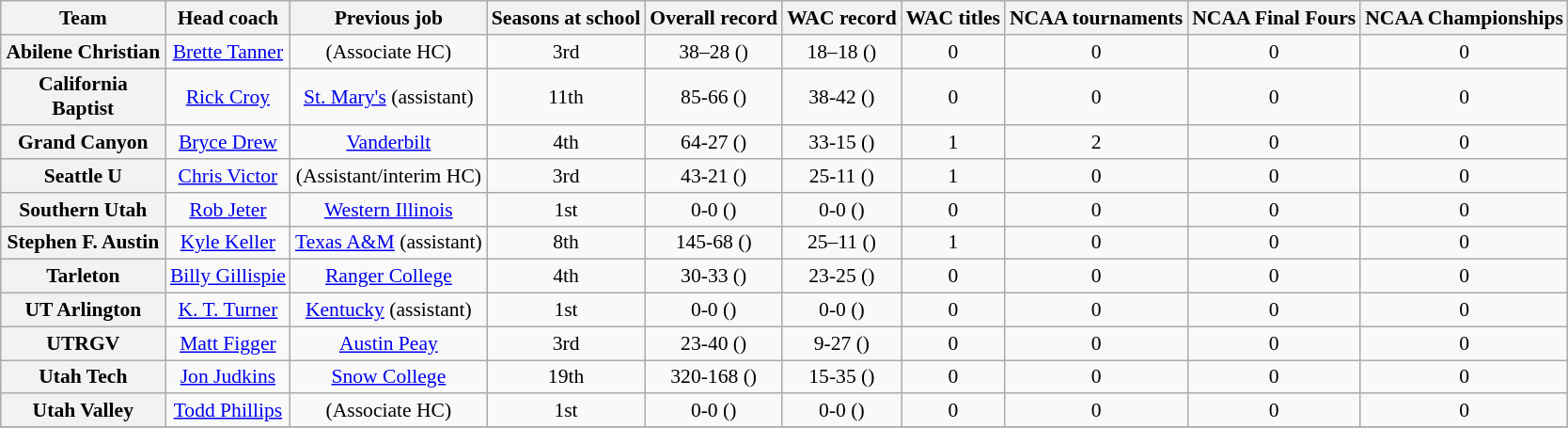<table class="wikitable sortable" style="text-align: center;font-size:90%;">
<tr>
<th width="110">Team</th>
<th>Head coach</th>
<th>Previous job</th>
<th>Seasons at school</th>
<th>Overall record</th>
<th>WAC record</th>
<th>WAC titles</th>
<th>NCAA tournaments</th>
<th>NCAA Final Fours</th>
<th>NCAA Championships</th>
</tr>
<tr>
<th style=>Abilene Christian</th>
<td><a href='#'>Brette Tanner</a></td>
<td>(Associate HC)</td>
<td>3rd</td>
<td>38–28 ()</td>
<td>18–18 ()</td>
<td>0</td>
<td>0</td>
<td>0</td>
<td>0</td>
</tr>
<tr>
<th style=>California Baptist</th>
<td><a href='#'>Rick Croy</a></td>
<td><a href='#'>St. Mary's</a> (assistant)</td>
<td>11th</td>
<td>85-66 ()</td>
<td>38-42 ()</td>
<td>0</td>
<td>0</td>
<td>0</td>
<td>0</td>
</tr>
<tr>
<th style=>Grand Canyon</th>
<td><a href='#'>Bryce Drew</a></td>
<td><a href='#'>Vanderbilt</a></td>
<td>4th</td>
<td>64-27 ()</td>
<td>33-15 ()</td>
<td>1</td>
<td>2</td>
<td>0</td>
<td>0</td>
</tr>
<tr>
<th style=>Seattle U</th>
<td><a href='#'>Chris Victor</a></td>
<td>(Assistant/interim HC)</td>
<td>3rd</td>
<td>43-21 ()</td>
<td>25-11 ()</td>
<td>1</td>
<td>0</td>
<td>0</td>
<td>0</td>
</tr>
<tr>
<th style=>Southern Utah</th>
<td><a href='#'>Rob Jeter</a></td>
<td><a href='#'>Western Illinois</a></td>
<td>1st</td>
<td>0-0 ()</td>
<td>0-0 ()</td>
<td>0</td>
<td>0</td>
<td>0</td>
<td>0</td>
</tr>
<tr>
<th style=>Stephen F. Austin</th>
<td><a href='#'>Kyle Keller</a></td>
<td><a href='#'>Texas A&M</a> (assistant)</td>
<td>8th</td>
<td>145-68 ()</td>
<td>25–11  ()</td>
<td>1</td>
<td>0</td>
<td>0</td>
<td>0</td>
</tr>
<tr>
<th style=>Tarleton</th>
<td><a href='#'>Billy Gillispie</a></td>
<td><a href='#'>Ranger College</a></td>
<td>4th</td>
<td>30-33 ()</td>
<td>23-25 ()</td>
<td>0</td>
<td>0</td>
<td>0</td>
<td>0</td>
</tr>
<tr>
<th style=>UT Arlington</th>
<td><a href='#'>K. T. Turner</a></td>
<td><a href='#'>Kentucky</a> (assistant)</td>
<td>1st</td>
<td>0-0 ()</td>
<td>0-0 ()</td>
<td>0</td>
<td>0</td>
<td>0</td>
<td>0</td>
</tr>
<tr>
<th style=>UTRGV</th>
<td><a href='#'>Matt Figger</a></td>
<td><a href='#'>Austin Peay</a></td>
<td>3rd</td>
<td>23-40 ()</td>
<td>9-27  ()</td>
<td>0</td>
<td>0</td>
<td>0</td>
<td>0</td>
</tr>
<tr>
<th style=>Utah Tech</th>
<td><a href='#'>Jon Judkins</a></td>
<td><a href='#'>Snow College</a></td>
<td>19th</td>
<td>320-168 ()</td>
<td>15-35 ()</td>
<td>0</td>
<td>0</td>
<td>0</td>
<td>0</td>
</tr>
<tr>
<th style=>Utah Valley</th>
<td><a href='#'>Todd Phillips</a></td>
<td>(Associate HC)</td>
<td>1st</td>
<td>0-0 ()</td>
<td>0-0 ()</td>
<td>0</td>
<td>0</td>
<td>0</td>
<td>0</td>
</tr>
<tr>
</tr>
</table>
